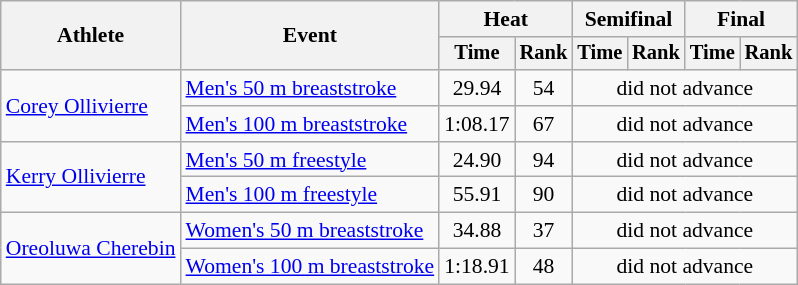<table class=wikitable style="font-size:90%">
<tr>
<th rowspan="2">Athlete</th>
<th rowspan="2">Event</th>
<th colspan="2">Heat</th>
<th colspan="2">Semifinal</th>
<th colspan="2">Final</th>
</tr>
<tr style="font-size:95%">
<th>Time</th>
<th>Rank</th>
<th>Time</th>
<th>Rank</th>
<th>Time</th>
<th>Rank</th>
</tr>
<tr align=center>
<td align=left rowspan=2><a href='#'>Corey Ollivierre</a></td>
<td align=left><a href='#'>Men's 50 m breaststroke</a></td>
<td>29.94</td>
<td>54</td>
<td colspan=4>did not advance</td>
</tr>
<tr align=center>
<td align=left><a href='#'>Men's 100 m breaststroke</a></td>
<td>1:08.17</td>
<td>67</td>
<td colspan=4>did not advance</td>
</tr>
<tr align=center>
<td align=left rowspan=2><a href='#'>Kerry Ollivierre</a></td>
<td align=left><a href='#'>Men's 50 m freestyle</a></td>
<td>24.90</td>
<td>94</td>
<td colspan=4>did not advance</td>
</tr>
<tr align=center>
<td align=left><a href='#'>Men's 100 m freestyle</a></td>
<td>55.91</td>
<td>90</td>
<td colspan=4>did not advance</td>
</tr>
<tr align=center>
<td align=left rowspan=2><a href='#'>Oreoluwa Cherebin</a></td>
<td align=left><a href='#'>Women's 50 m breaststroke</a></td>
<td>34.88</td>
<td>37</td>
<td colspan=4>did not advance</td>
</tr>
<tr align=center>
<td align=left><a href='#'>Women's 100 m breaststroke</a></td>
<td>1:18.91</td>
<td>48</td>
<td colspan=4>did not advance</td>
</tr>
</table>
